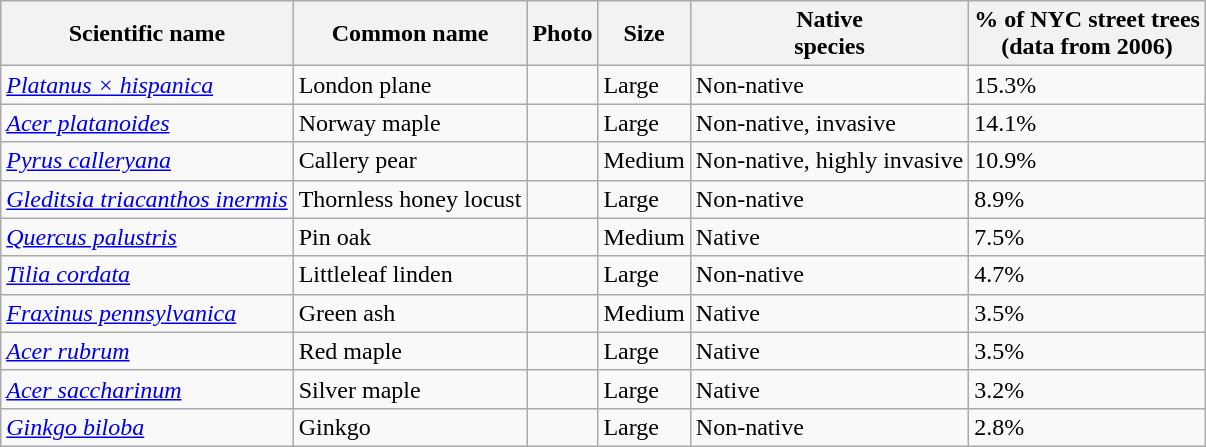<table class="wikitable sortable">
<tr>
<th>Scientific name</th>
<th>Common name</th>
<th>Photo</th>
<th>Size</th>
<th>Native<br>species</th>
<th>% of NYC street trees<br>(data from 2006)</th>
</tr>
<tr>
<td><em><a href='#'>Platanus × hispanica</a></em></td>
<td>London plane</td>
<td></td>
<td>Large</td>
<td>Non-native</td>
<td>15.3%</td>
</tr>
<tr>
<td><em><a href='#'>Acer platanoides</a></em></td>
<td>Norway maple</td>
<td></td>
<td>Large</td>
<td>Non-native, invasive</td>
<td>14.1%</td>
</tr>
<tr>
<td><em><a href='#'>Pyrus calleryana</a></em></td>
<td>Callery pear</td>
<td></td>
<td>Medium</td>
<td>Non-native, highly invasive</td>
<td>10.9%</td>
</tr>
<tr>
<td><em><a href='#'>Gleditsia triacanthos inermis</a></em></td>
<td>Thornless honey locust</td>
<td></td>
<td>Large</td>
<td>Non-native</td>
<td>8.9%</td>
</tr>
<tr>
<td><em><a href='#'>Quercus palustris</a></em></td>
<td>Pin oak</td>
<td></td>
<td>Medium</td>
<td>Native</td>
<td>7.5%</td>
</tr>
<tr>
<td><em><a href='#'>Tilia cordata</a></em></td>
<td>Littleleaf linden</td>
<td></td>
<td>Large</td>
<td>Non-native</td>
<td>4.7%</td>
</tr>
<tr>
<td><em><a href='#'>Fraxinus pennsylvanica</a></em></td>
<td>Green ash</td>
<td></td>
<td>Medium</td>
<td>Native</td>
<td>3.5%</td>
</tr>
<tr>
<td><em><a href='#'>Acer rubrum</a></em></td>
<td>Red maple</td>
<td></td>
<td>Large</td>
<td>Native</td>
<td>3.5%</td>
</tr>
<tr>
<td><em><a href='#'>Acer saccharinum</a></em></td>
<td>Silver maple</td>
<td></td>
<td>Large</td>
<td>Native</td>
<td>3.2%</td>
</tr>
<tr>
<td><em><a href='#'>Ginkgo biloba</a></em></td>
<td>Ginkgo</td>
<td></td>
<td>Large</td>
<td>Non-native</td>
<td>2.8%</td>
</tr>
</table>
